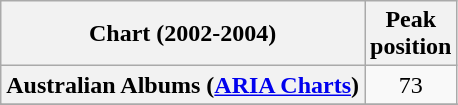<table class="wikitable sortable plainrowheaders" style="text-align:center">
<tr>
<th scope="col">Chart (2002-2004)</th>
<th scope="col">Peak<br>position</th>
</tr>
<tr>
<th scope="row">Australian Albums (<a href='#'>ARIA Charts</a>)</th>
<td>73</td>
</tr>
<tr>
</tr>
<tr>
</tr>
<tr>
</tr>
<tr>
</tr>
</table>
